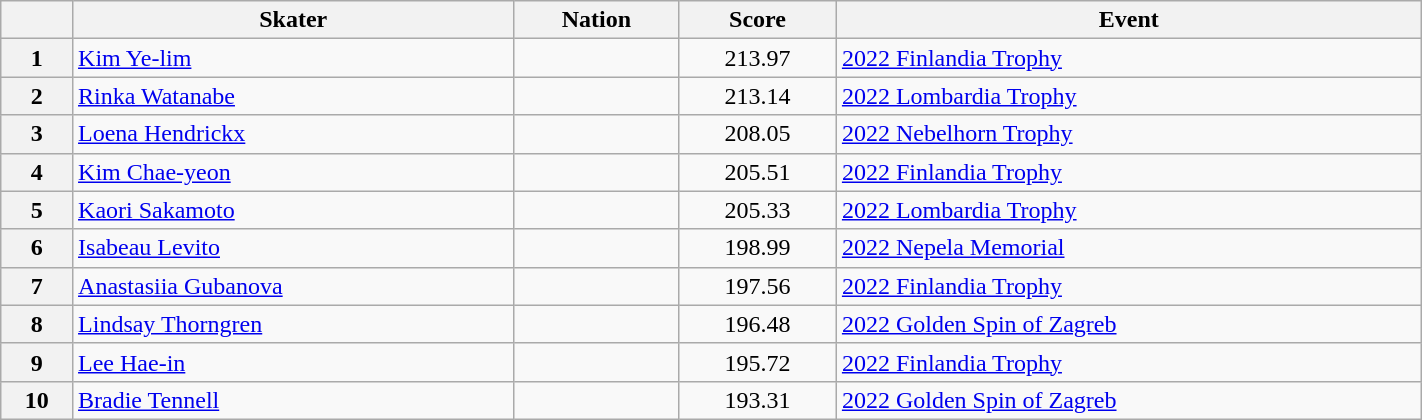<table class="wikitable sortable" style="text-align:left; width:75%">
<tr>
<th scope="col"></th>
<th scope="col">Skater</th>
<th scope="col">Nation</th>
<th scope="col">Score</th>
<th scope="col">Event</th>
</tr>
<tr>
<th scope="row">1</th>
<td><a href='#'>Kim Ye-lim</a></td>
<td></td>
<td style="text-align:center;">213.97</td>
<td><a href='#'>2022 Finlandia Trophy</a></td>
</tr>
<tr>
<th scope="row">2</th>
<td><a href='#'>Rinka Watanabe</a></td>
<td></td>
<td style="text-align:center;">213.14</td>
<td><a href='#'>2022 Lombardia Trophy</a></td>
</tr>
<tr>
<th scope="row">3</th>
<td><a href='#'>Loena Hendrickx</a></td>
<td></td>
<td style="text-align:center;">208.05</td>
<td><a href='#'>2022 Nebelhorn Trophy</a></td>
</tr>
<tr>
<th scope="row">4</th>
<td><a href='#'>Kim Chae-yeon</a></td>
<td></td>
<td style="text-align:center;">205.51</td>
<td><a href='#'>2022 Finlandia Trophy</a></td>
</tr>
<tr>
<th scope="row">5</th>
<td><a href='#'>Kaori Sakamoto</a></td>
<td></td>
<td style="text-align:center;">205.33</td>
<td><a href='#'>2022 Lombardia Trophy</a></td>
</tr>
<tr>
<th scope="row">6</th>
<td><a href='#'>Isabeau Levito</a></td>
<td></td>
<td style="text-align:center;">198.99</td>
<td><a href='#'>2022 Nepela Memorial</a></td>
</tr>
<tr>
<th scope="row">7</th>
<td><a href='#'>Anastasiia Gubanova</a></td>
<td></td>
<td style="text-align:center;">197.56</td>
<td><a href='#'>2022 Finlandia Trophy</a></td>
</tr>
<tr>
<th scope="row">8</th>
<td><a href='#'>Lindsay Thorngren</a></td>
<td></td>
<td style="text-align:center;">196.48</td>
<td><a href='#'>2022 Golden Spin of Zagreb</a></td>
</tr>
<tr>
<th scope="row">9</th>
<td><a href='#'>Lee Hae-in</a></td>
<td></td>
<td style="text-align:center;">195.72</td>
<td><a href='#'>2022 Finlandia Trophy</a></td>
</tr>
<tr>
<th scope="row">10</th>
<td><a href='#'>Bradie Tennell</a></td>
<td></td>
<td style="text-align:center;">193.31</td>
<td><a href='#'>2022 Golden Spin of Zagreb</a></td>
</tr>
</table>
